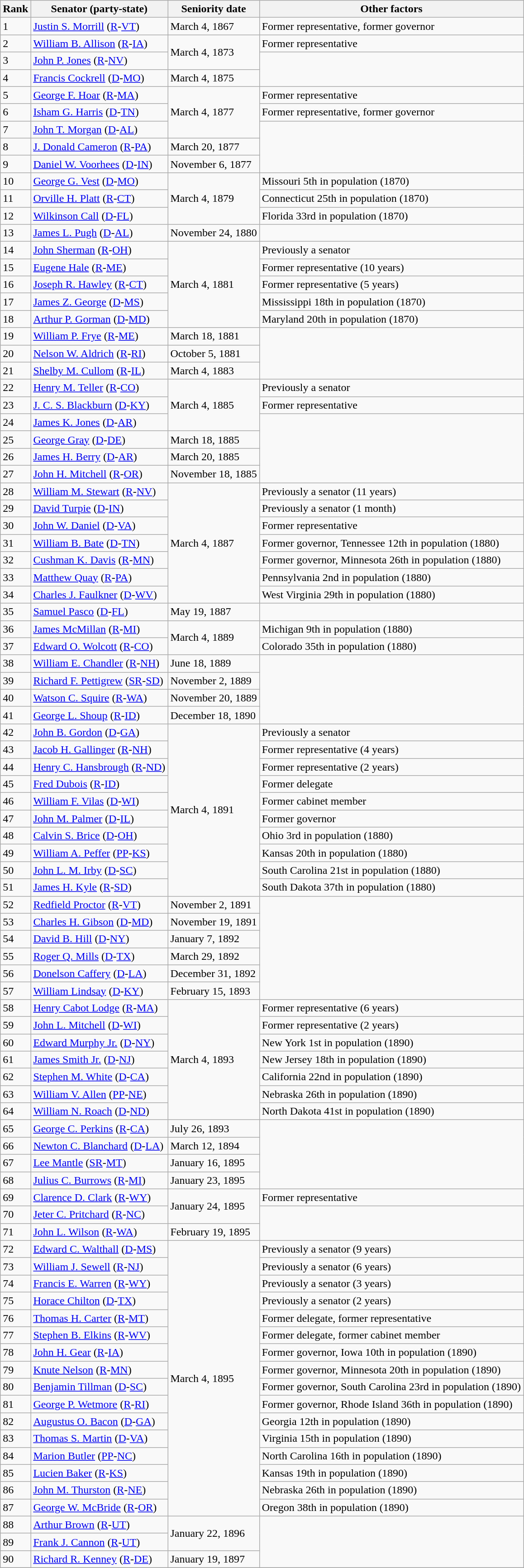<table class=wikitable>
<tr>
<th>Rank</th>
<th>Senator (party-state)</th>
<th>Seniority date</th>
<th>Other factors</th>
</tr>
<tr>
<td>1</td>
<td><a href='#'>Justin S. Morrill</a> (<a href='#'>R</a>-<a href='#'>VT</a>)</td>
<td>March 4, 1867</td>
<td>Former representative, former governor</td>
</tr>
<tr>
<td>2</td>
<td><a href='#'>William B. Allison</a> (<a href='#'>R</a>-<a href='#'>IA</a>)</td>
<td rowspan=2>March 4, 1873</td>
<td>Former representative</td>
</tr>
<tr>
<td>3</td>
<td><a href='#'>John P. Jones</a> (<a href='#'>R</a>-<a href='#'>NV</a>)</td>
<td rowspan=2></td>
</tr>
<tr>
<td>4</td>
<td><a href='#'>Francis Cockrell</a> (<a href='#'>D</a>-<a href='#'>MO</a>)</td>
<td>March 4, 1875</td>
</tr>
<tr>
<td>5</td>
<td><a href='#'>George F. Hoar</a> (<a href='#'>R</a>-<a href='#'>MA</a>)</td>
<td rowspan=3>March 4, 1877</td>
<td>Former representative</td>
</tr>
<tr>
<td>6</td>
<td><a href='#'>Isham G. Harris</a> (<a href='#'>D</a>-<a href='#'>TN</a>)</td>
<td>Former representative, former governor</td>
</tr>
<tr>
<td>7</td>
<td><a href='#'>John T. Morgan</a> (<a href='#'>D</a>-<a href='#'>AL</a>)</td>
<td rowspan=3></td>
</tr>
<tr>
<td>8</td>
<td><a href='#'>J. Donald Cameron</a> (<a href='#'>R</a>-<a href='#'>PA</a>)</td>
<td>March 20, 1877</td>
</tr>
<tr>
<td>9</td>
<td><a href='#'>Daniel W. Voorhees</a> (<a href='#'>D</a>-<a href='#'>IN</a>)</td>
<td>November 6, 1877</td>
</tr>
<tr>
<td>10</td>
<td><a href='#'>George G. Vest</a> (<a href='#'>D</a>-<a href='#'>MO</a>)</td>
<td rowspan=3>March 4, 1879</td>
<td>Missouri 5th in population (1870)</td>
</tr>
<tr>
<td>11</td>
<td><a href='#'>Orville H. Platt</a> (<a href='#'>R</a>-<a href='#'>CT</a>)</td>
<td>Connecticut 25th in population (1870)</td>
</tr>
<tr>
<td>12</td>
<td><a href='#'>Wilkinson Call</a> (<a href='#'>D</a>-<a href='#'>FL</a>)</td>
<td>Florida 33rd in population (1870)</td>
</tr>
<tr>
<td>13</td>
<td><a href='#'>James L. Pugh</a> (<a href='#'>D</a>-<a href='#'>AL</a>)</td>
<td>November 24, 1880</td>
<td></td>
</tr>
<tr>
<td>14</td>
<td><a href='#'>John Sherman</a> (<a href='#'>R</a>-<a href='#'>OH</a>)</td>
<td rowspan=5>March 4, 1881</td>
<td>Previously a senator</td>
</tr>
<tr>
<td>15</td>
<td><a href='#'>Eugene Hale</a> (<a href='#'>R</a>-<a href='#'>ME</a>)</td>
<td>Former representative (10 years)</td>
</tr>
<tr>
<td>16</td>
<td><a href='#'>Joseph R. Hawley</a> (<a href='#'>R</a>-<a href='#'>CT</a>)</td>
<td>Former representative (5 years)</td>
</tr>
<tr>
<td>17</td>
<td><a href='#'>James Z. George</a> (<a href='#'>D</a>-<a href='#'>MS</a>)</td>
<td>Mississippi 18th in population (1870)</td>
</tr>
<tr>
<td>18</td>
<td><a href='#'>Arthur P. Gorman</a> (<a href='#'>D</a>-<a href='#'>MD</a>)</td>
<td>Maryland 20th in population (1870)</td>
</tr>
<tr>
<td>19</td>
<td><a href='#'>William P. Frye</a> (<a href='#'>R</a>-<a href='#'>ME</a>)</td>
<td>March 18, 1881</td>
<td rowspan=3></td>
</tr>
<tr>
<td>20</td>
<td><a href='#'>Nelson W. Aldrich</a> (<a href='#'>R</a>-<a href='#'>RI</a>)</td>
<td>October 5, 1881</td>
</tr>
<tr>
<td>21</td>
<td><a href='#'>Shelby M. Cullom</a> (<a href='#'>R</a>-<a href='#'>IL</a>)</td>
<td>March 4, 1883</td>
</tr>
<tr>
<td>22</td>
<td><a href='#'>Henry M. Teller</a> (<a href='#'>R</a>-<a href='#'>CO</a>)</td>
<td rowspan=3>March 4, 1885</td>
<td>Previously a senator</td>
</tr>
<tr>
<td>23</td>
<td><a href='#'>J. C. S. Blackburn</a> (<a href='#'>D</a>-<a href='#'>KY</a>)</td>
<td>Former representative</td>
</tr>
<tr>
<td>24</td>
<td><a href='#'>James K. Jones</a> (<a href='#'>D</a>-<a href='#'>AR</a>)</td>
<td rowspan=4></td>
</tr>
<tr>
<td>25</td>
<td><a href='#'>George Gray</a> (<a href='#'>D</a>-<a href='#'>DE</a>)</td>
<td>March 18, 1885</td>
</tr>
<tr>
<td>26</td>
<td><a href='#'>James H. Berry</a> (<a href='#'>D</a>-<a href='#'>AR</a>)</td>
<td>March 20, 1885</td>
</tr>
<tr>
<td>27</td>
<td><a href='#'>John H. Mitchell</a> (<a href='#'>R</a>-<a href='#'>OR</a>)</td>
<td>November 18, 1885</td>
</tr>
<tr>
<td>28</td>
<td><a href='#'>William M. Stewart</a> (<a href='#'>R</a>-<a href='#'>NV</a>)</td>
<td rowspan=7>March 4, 1887</td>
<td>Previously a senator (11 years)</td>
</tr>
<tr>
<td>29</td>
<td><a href='#'>David Turpie</a> (<a href='#'>D</a>-<a href='#'>IN</a>)</td>
<td>Previously a senator (1 month)</td>
</tr>
<tr>
<td>30</td>
<td><a href='#'>John W. Daniel</a> (<a href='#'>D</a>-<a href='#'>VA</a>)</td>
<td>Former representative</td>
</tr>
<tr>
<td>31</td>
<td><a href='#'>William B. Bate</a> (<a href='#'>D</a>-<a href='#'>TN</a>)</td>
<td>Former governor, Tennessee 12th in population (1880)</td>
</tr>
<tr>
<td>32</td>
<td><a href='#'>Cushman K. Davis</a> (<a href='#'>R</a>-<a href='#'>MN</a>)</td>
<td>Former governor, Minnesota 26th in population (1880)</td>
</tr>
<tr>
<td>33</td>
<td><a href='#'>Matthew Quay</a> (<a href='#'>R</a>-<a href='#'>PA</a>)</td>
<td>Pennsylvania 2nd in population (1880)</td>
</tr>
<tr>
<td>34</td>
<td><a href='#'>Charles J. Faulkner</a> (<a href='#'>D</a>-<a href='#'>WV</a>)</td>
<td>West Virginia 29th in population (1880)</td>
</tr>
<tr>
<td>35</td>
<td><a href='#'>Samuel Pasco</a> (<a href='#'>D</a>-<a href='#'>FL</a>)</td>
<td>May 19, 1887</td>
<td></td>
</tr>
<tr>
<td>36</td>
<td><a href='#'>James McMillan</a> (<a href='#'>R</a>-<a href='#'>MI</a>)</td>
<td rowspan=2>March 4, 1889</td>
<td>Michigan 9th in population (1880)</td>
</tr>
<tr>
<td>37</td>
<td><a href='#'>Edward O. Wolcott</a> (<a href='#'>R</a>-<a href='#'>CO</a>)</td>
<td>Colorado 35th in population (1880)</td>
</tr>
<tr>
<td>38</td>
<td><a href='#'>William E. Chandler</a> (<a href='#'>R</a>-<a href='#'>NH</a>)</td>
<td>June 18, 1889</td>
<td rowspan=4></td>
</tr>
<tr>
<td>39</td>
<td><a href='#'>Richard F. Pettigrew</a> (<a href='#'>SR</a>-<a href='#'>SD</a>)</td>
<td>November 2, 1889</td>
</tr>
<tr>
<td>40</td>
<td><a href='#'>Watson C. Squire</a> (<a href='#'>R</a>-<a href='#'>WA</a>)</td>
<td>November 20, 1889</td>
</tr>
<tr>
<td>41</td>
<td><a href='#'>George L. Shoup</a> (<a href='#'>R</a>-<a href='#'>ID</a>)</td>
<td>December 18, 1890</td>
</tr>
<tr>
<td>42</td>
<td><a href='#'>John B. Gordon</a> (<a href='#'>D</a>-<a href='#'>GA</a>)</td>
<td rowspan=10>March 4, 1891</td>
<td>Previously a senator</td>
</tr>
<tr>
<td>43</td>
<td><a href='#'>Jacob H. Gallinger</a> (<a href='#'>R</a>-<a href='#'>NH</a>)</td>
<td>Former representative (4 years)</td>
</tr>
<tr>
<td>44</td>
<td><a href='#'>Henry C. Hansbrough</a> (<a href='#'>R</a>-<a href='#'>ND</a>)</td>
<td>Former representative (2 years)</td>
</tr>
<tr>
<td>45</td>
<td><a href='#'>Fred Dubois</a> (<a href='#'>R</a>-<a href='#'>ID</a>)</td>
<td>Former delegate</td>
</tr>
<tr>
<td>46</td>
<td><a href='#'>William F. Vilas</a> (<a href='#'>D</a>-<a href='#'>WI</a>)</td>
<td>Former cabinet member</td>
</tr>
<tr>
<td>47</td>
<td><a href='#'>John M. Palmer</a> (<a href='#'>D</a>-<a href='#'>IL</a>)</td>
<td>Former governor</td>
</tr>
<tr>
<td>48</td>
<td><a href='#'>Calvin S. Brice</a> (<a href='#'>D</a>-<a href='#'>OH</a>)</td>
<td>Ohio 3rd in population (1880)</td>
</tr>
<tr>
<td>49</td>
<td><a href='#'>William A. Peffer</a> (<a href='#'>PP</a>-<a href='#'>KS</a>)</td>
<td>Kansas 20th in population (1880)</td>
</tr>
<tr>
<td>50</td>
<td><a href='#'>John L. M. Irby</a> (<a href='#'>D</a>-<a href='#'>SC</a>)</td>
<td>South Carolina 21st in population (1880)</td>
</tr>
<tr>
<td>51</td>
<td><a href='#'>James H. Kyle</a> (<a href='#'>R</a>-<a href='#'>SD</a>)</td>
<td>South Dakota 37th in population (1880)</td>
</tr>
<tr>
<td>52</td>
<td><a href='#'>Redfield Proctor</a> (<a href='#'>R</a>-<a href='#'>VT</a>)</td>
<td>November 2, 1891</td>
<td rowspan=6></td>
</tr>
<tr>
<td>53</td>
<td><a href='#'>Charles H. Gibson</a> (<a href='#'>D</a>-<a href='#'>MD</a>)</td>
<td>November 19, 1891</td>
</tr>
<tr>
<td>54</td>
<td><a href='#'>David B. Hill</a> (<a href='#'>D</a>-<a href='#'>NY</a>)</td>
<td>January 7, 1892</td>
</tr>
<tr>
<td>55</td>
<td><a href='#'>Roger Q. Mills</a> (<a href='#'>D</a>-<a href='#'>TX</a>)</td>
<td>March 29, 1892</td>
</tr>
<tr>
<td>56</td>
<td><a href='#'>Donelson Caffery</a> (<a href='#'>D</a>-<a href='#'>LA</a>)</td>
<td>December 31, 1892</td>
</tr>
<tr>
<td>57</td>
<td><a href='#'>William Lindsay</a> (<a href='#'>D</a>-<a href='#'>KY</a>)</td>
<td>February 15, 1893</td>
</tr>
<tr>
<td>58</td>
<td><a href='#'>Henry Cabot Lodge</a> (<a href='#'>R</a>-<a href='#'>MA</a>)</td>
<td rowspan=7>March 4, 1893</td>
<td>Former representative (6 years)</td>
</tr>
<tr>
<td>59</td>
<td><a href='#'>John L. Mitchell</a> (<a href='#'>D</a>-<a href='#'>WI</a>)</td>
<td>Former representative (2 years)</td>
</tr>
<tr>
<td>60</td>
<td><a href='#'>Edward Murphy Jr.</a> (<a href='#'>D</a>-<a href='#'>NY</a>)</td>
<td>New York 1st in population (1890)</td>
</tr>
<tr>
<td>61</td>
<td><a href='#'>James Smith Jr.</a> (<a href='#'>D</a>-<a href='#'>NJ</a>)</td>
<td>New Jersey 18th in population (1890)</td>
</tr>
<tr>
<td>62</td>
<td><a href='#'>Stephen M. White</a> (<a href='#'>D</a>-<a href='#'>CA</a>)</td>
<td>California 22nd in population (1890)</td>
</tr>
<tr>
<td>63</td>
<td><a href='#'>William V. Allen</a> (<a href='#'>PP</a>-<a href='#'>NE</a>)</td>
<td>Nebraska 26th in population (1890)</td>
</tr>
<tr>
<td>64</td>
<td><a href='#'>William N. Roach</a> (<a href='#'>D</a>-<a href='#'>ND</a>)</td>
<td>North Dakota 41st in population (1890)</td>
</tr>
<tr>
<td>65</td>
<td><a href='#'>George C. Perkins</a> (<a href='#'>R</a>-<a href='#'>CA</a>)</td>
<td>July 26, 1893</td>
<td rowspan=4></td>
</tr>
<tr>
<td>66</td>
<td><a href='#'>Newton C. Blanchard</a> (<a href='#'>D</a>-<a href='#'>LA</a>)</td>
<td>March 12, 1894</td>
</tr>
<tr>
<td>67</td>
<td><a href='#'>Lee Mantle</a> (<a href='#'>SR</a>-<a href='#'>MT</a>)</td>
<td>January 16, 1895</td>
</tr>
<tr>
<td>68</td>
<td><a href='#'>Julius C. Burrows</a> (<a href='#'>R</a>-<a href='#'>MI</a>)</td>
<td>January 23, 1895</td>
</tr>
<tr>
<td>69</td>
<td><a href='#'>Clarence D. Clark</a> (<a href='#'>R</a>-<a href='#'>WY</a>)</td>
<td rowspan=2>January 24, 1895</td>
<td>Former representative</td>
</tr>
<tr>
<td>70</td>
<td><a href='#'>Jeter C. Pritchard</a> (<a href='#'>R</a>-<a href='#'>NC</a>)</td>
<td rowspan=2></td>
</tr>
<tr>
<td>71</td>
<td><a href='#'>John L. Wilson</a> (<a href='#'>R</a>-<a href='#'>WA</a>)</td>
<td>February 19, 1895</td>
</tr>
<tr>
<td>72</td>
<td><a href='#'>Edward C. Walthall</a> (<a href='#'>D</a>-<a href='#'>MS</a>)</td>
<td rowspan=16>March 4, 1895</td>
<td>Previously a senator (9 years)</td>
</tr>
<tr>
<td>73</td>
<td><a href='#'>William J. Sewell</a> (<a href='#'>R</a>-<a href='#'>NJ</a>)</td>
<td>Previously a senator (6 years)</td>
</tr>
<tr>
<td>74</td>
<td><a href='#'>Francis E. Warren</a> (<a href='#'>R</a>-<a href='#'>WY</a>)</td>
<td>Previously a senator (3 years)</td>
</tr>
<tr>
<td>75</td>
<td><a href='#'>Horace Chilton</a> (<a href='#'>D</a>-<a href='#'>TX</a>)</td>
<td>Previously a senator (2 years)</td>
</tr>
<tr>
<td>76</td>
<td><a href='#'>Thomas H. Carter</a> (<a href='#'>R</a>-<a href='#'>MT</a>)</td>
<td>Former delegate, former representative</td>
</tr>
<tr>
<td>77</td>
<td><a href='#'>Stephen B. Elkins</a> (<a href='#'>R</a>-<a href='#'>WV</a>)</td>
<td>Former delegate, former cabinet member</td>
</tr>
<tr>
<td>78</td>
<td><a href='#'>John H. Gear</a> (<a href='#'>R</a>-<a href='#'>IA</a>)</td>
<td>Former governor, Iowa 10th in population (1890)</td>
</tr>
<tr>
<td>79</td>
<td><a href='#'>Knute Nelson</a> (<a href='#'>R</a>-<a href='#'>MN</a>)</td>
<td>Former governor, Minnesota 20th in population (1890)</td>
</tr>
<tr>
<td>80</td>
<td><a href='#'>Benjamin Tillman</a> (<a href='#'>D</a>-<a href='#'>SC</a>)</td>
<td>Former governor, South Carolina 23rd in population (1890)</td>
</tr>
<tr>
<td>81</td>
<td><a href='#'>George P. Wetmore</a> (<a href='#'>R</a>-<a href='#'>RI</a>)</td>
<td>Former governor, Rhode Island 36th in population (1890)</td>
</tr>
<tr>
<td>82</td>
<td><a href='#'>Augustus O. Bacon</a> (<a href='#'>D</a>-<a href='#'>GA</a>)</td>
<td>Georgia 12th in population (1890)</td>
</tr>
<tr>
<td>83</td>
<td><a href='#'>Thomas S. Martin</a> (<a href='#'>D</a>-<a href='#'>VA</a>)</td>
<td>Virginia 15th in population (1890)</td>
</tr>
<tr>
<td>84</td>
<td><a href='#'>Marion Butler</a> (<a href='#'>PP</a>-<a href='#'>NC</a>)</td>
<td>North Carolina 16th in population (1890)</td>
</tr>
<tr>
<td>85</td>
<td><a href='#'>Lucien Baker</a> (<a href='#'>R</a>-<a href='#'>KS</a>)</td>
<td>Kansas 19th in population (1890)</td>
</tr>
<tr>
<td>86</td>
<td><a href='#'>John M. Thurston</a> (<a href='#'>R</a>-<a href='#'>NE</a>)</td>
<td>Nebraska 26th in population (1890)</td>
</tr>
<tr>
<td>87</td>
<td><a href='#'>George W. McBride</a> (<a href='#'>R</a>-<a href='#'>OR</a>)</td>
<td>Oregon 38th in population (1890)</td>
</tr>
<tr>
<td>88</td>
<td><a href='#'>Arthur Brown</a> (<a href='#'>R</a>-<a href='#'>UT</a>)</td>
<td rowspan=2>January 22, 1896</td>
<td rowspan=3></td>
</tr>
<tr>
<td>89</td>
<td><a href='#'>Frank J. Cannon</a> (<a href='#'>R</a>-<a href='#'>UT</a>)</td>
</tr>
<tr>
<td>90</td>
<td><a href='#'>Richard R. Kenney</a> (<a href='#'>R</a>-<a href='#'>DE</a>)</td>
<td>January 19, 1897</td>
</tr>
<tr>
</tr>
</table>
